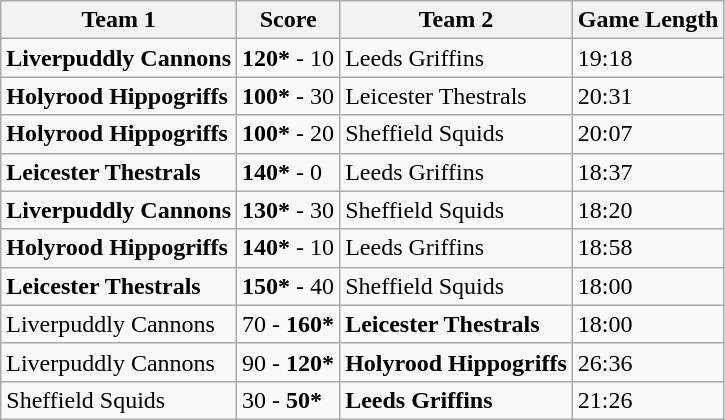<table class="wikitable">
<tr>
<th>Team 1</th>
<th>Score</th>
<th>Team 2</th>
<th>Game Length</th>
</tr>
<tr>
<td><strong>Liverpuddly Cannons</strong></td>
<td><strong>120*</strong> - 10</td>
<td>Leeds Griffins</td>
<td>19:18</td>
</tr>
<tr>
<td><strong>Holyrood Hippogriffs</strong></td>
<td><strong>100*</strong> - 30</td>
<td>Leicester Thestrals</td>
<td>20:31</td>
</tr>
<tr>
<td><strong>Holyrood Hippogriffs</strong></td>
<td><strong>100*</strong> - 20</td>
<td>Sheffield Squids</td>
<td>20:07</td>
</tr>
<tr>
<td><strong>Leicester Thestrals</strong></td>
<td><strong>140*</strong> - 0</td>
<td>Leeds Griffins</td>
<td>18:37</td>
</tr>
<tr>
<td><strong>Liverpuddly Cannons</strong></td>
<td><strong>130*</strong> - 30</td>
<td>Sheffield Squids</td>
<td>18:20</td>
</tr>
<tr>
<td><strong>Holyrood Hippogriffs</strong></td>
<td><strong>140*</strong> - 10</td>
<td>Leeds Griffins</td>
<td>18:58</td>
</tr>
<tr>
<td><strong>Leicester Thestrals</strong></td>
<td><strong>150*</strong> - 40</td>
<td>Sheffield Squids</td>
<td>18:00</td>
</tr>
<tr>
<td>Liverpuddly Cannons</td>
<td>70 - <strong>160*</strong></td>
<td><strong>Leicester Thestrals</strong></td>
<td>18:00</td>
</tr>
<tr>
<td>Liverpuddly Cannons</td>
<td>90 - <strong>120*</strong></td>
<td><strong>Holyrood Hippogriffs</strong></td>
<td>26:36</td>
</tr>
<tr>
<td>Sheffield Squids</td>
<td>30 - <strong>50*</strong></td>
<td><strong>Leeds Griffins</strong></td>
<td>21:26</td>
</tr>
</table>
